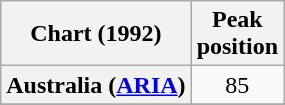<table class="wikitable sortable plainrowheaders" style="text-align:center">
<tr>
<th scope="col">Chart (1992)</th>
<th scope="col">Peak<br>position</th>
</tr>
<tr>
<th scope="row">Australia (<a href='#'>ARIA</a>)</th>
<td>85</td>
</tr>
<tr>
</tr>
<tr>
</tr>
</table>
